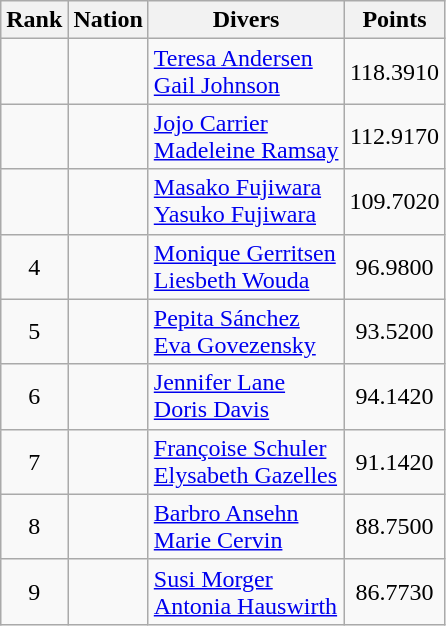<table class="wikitable sortable" style="text-align:center">
<tr>
<th>Rank</th>
<th>Nation</th>
<th>Divers</th>
<th>Points</th>
</tr>
<tr>
<td></td>
<td align=left></td>
<td align=left><a href='#'>Teresa Andersen</a><br><a href='#'>Gail Johnson</a></td>
<td>118.3910</td>
</tr>
<tr>
<td></td>
<td align=left></td>
<td align=left><a href='#'>Jojo Carrier</a><br><a href='#'>Madeleine Ramsay</a></td>
<td>112.9170</td>
</tr>
<tr>
<td></td>
<td align=left></td>
<td align=left><a href='#'>Masako Fujiwara</a><br><a href='#'>Yasuko Fujiwara</a></td>
<td>109.7020</td>
</tr>
<tr>
<td>4</td>
<td align=left></td>
<td align=left><a href='#'>Monique Gerritsen</a><br><a href='#'>Liesbeth Wouda</a></td>
<td>96.9800</td>
</tr>
<tr>
<td>5</td>
<td align=left></td>
<td align=left><a href='#'>Pepita Sánchez</a><br><a href='#'>Eva Govezensky</a></td>
<td>93.5200</td>
</tr>
<tr>
<td>6</td>
<td align=left></td>
<td align=left><a href='#'>Jennifer Lane</a><br><a href='#'>Doris Davis</a></td>
<td>94.1420</td>
</tr>
<tr>
<td>7</td>
<td align=left></td>
<td align=left><a href='#'>Françoise Schuler</a><br><a href='#'>Elysabeth Gazelles</a></td>
<td>91.1420</td>
</tr>
<tr>
<td>8</td>
<td align=left></td>
<td align=left><a href='#'>Barbro Ansehn</a><br><a href='#'>Marie Cervin</a></td>
<td>88.7500</td>
</tr>
<tr>
<td>9</td>
<td align=left></td>
<td align=left><a href='#'>Susi Morger</a><br><a href='#'>Antonia Hauswirth</a></td>
<td>86.7730</td>
</tr>
</table>
